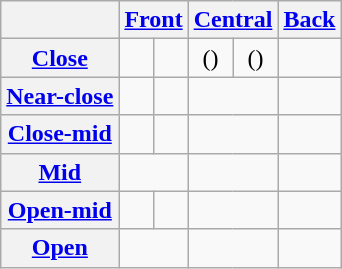<table class="wikitable" style="text-align:center">
<tr>
<th></th>
<th colspan=2><a href='#'>Front</a></th>
<th colspan=2><a href='#'>Central</a></th>
<th><a href='#'>Back</a></th>
</tr>
<tr>
<th><a href='#'>Close</a></th>
<td></td>
<td></td>
<td>()</td>
<td>()</td>
<td></td>
</tr>
<tr>
<th><a href='#'>Near-close</a></th>
<td></td>
<td></td>
<td colspan=2></td>
<td></td>
</tr>
<tr>
<th><a href='#'>Close-mid</a></th>
<td></td>
<td></td>
<td colspan=2></td>
<td></td>
</tr>
<tr>
<th><a href='#'>Mid</a></th>
<td colspan=2></td>
<td colspan=2></td>
<td></td>
</tr>
<tr>
<th><a href='#'>Open-mid</a></th>
<td></td>
<td></td>
<td colspan=2></td>
<td></td>
</tr>
<tr>
<th><a href='#'>Open</a></th>
<td colspan="2"></td>
<td colspan=2></td>
<td></td>
</tr>
</table>
